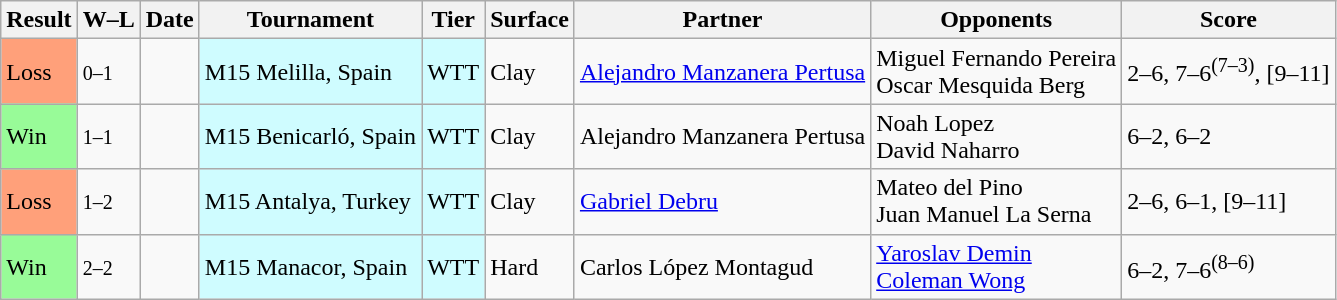<table class="sortable wikitable">
<tr>
<th>Result</th>
<th class="unsortable">W–L</th>
<th>Date</th>
<th>Tournament</th>
<th>Tier</th>
<th>Surface</th>
<th>Partner</th>
<th>Opponents</th>
<th class="unsortable">Score</th>
</tr>
<tr>
<td bgcolor=FFA07A>Loss</td>
<td><small>0–1</small></td>
<td></td>
<td style="background:#cffcff;">M15 Melilla, Spain</td>
<td style="background:#cffcff;">WTT</td>
<td>Clay</td>
<td> <a href='#'>Alejandro Manzanera Pertusa</a></td>
<td> Miguel Fernando Pereira<br> Oscar Mesquida Berg</td>
<td>2–6, 7–6<sup>(7–3)</sup>, [9–11]</td>
</tr>
<tr>
<td bgcolor=98FB98>Win</td>
<td><small>1–1</small></td>
<td></td>
<td style="background:#cffcff;">M15 Benicarló, Spain</td>
<td style="background:#cffcff;">WTT</td>
<td>Clay</td>
<td> Alejandro Manzanera Pertusa</td>
<td> Noah Lopez<br> David Naharro</td>
<td>6–2, 6–2</td>
</tr>
<tr>
<td bgcolor=FFA07A>Loss</td>
<td><small>1–2</small></td>
<td></td>
<td style="background:#cffcff;">M15 Antalya, Turkey</td>
<td style="background:#cffcff;">WTT</td>
<td>Clay</td>
<td> <a href='#'>Gabriel Debru</a></td>
<td> Mateo del Pino<br> Juan Manuel La Serna</td>
<td>2–6, 6–1, [9–11]</td>
</tr>
<tr>
<td bgcolor=98FB98>Win</td>
<td><small>2–2</small></td>
<td></td>
<td style="background:#cffcff;">M15 Manacor, Spain</td>
<td style="background:#cffcff;">WTT</td>
<td>Hard</td>
<td> Carlos López Montagud</td>
<td> <a href='#'>Yaroslav Demin</a><br> <a href='#'>Coleman Wong</a></td>
<td>6–2, 7–6<sup>(8–6)</sup></td>
</tr>
</table>
